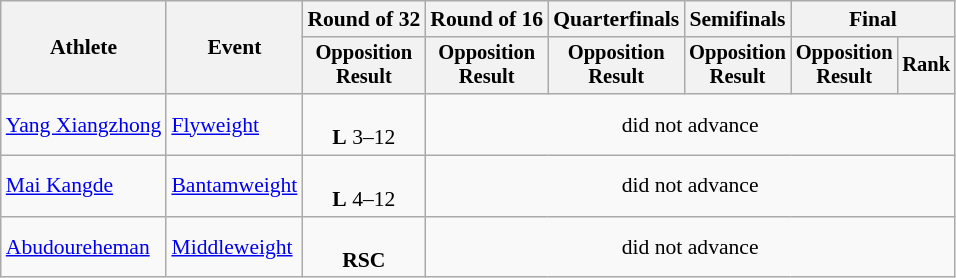<table class="wikitable" style="font-size:90%">
<tr>
<th rowspan="2">Athlete</th>
<th rowspan="2">Event</th>
<th>Round of 32</th>
<th>Round of 16</th>
<th>Quarterfinals</th>
<th>Semifinals</th>
<th colspan=2>Final</th>
</tr>
<tr style="font-size:95%">
<th>Opposition<br>Result</th>
<th>Opposition<br>Result</th>
<th>Opposition<br>Result</th>
<th>Opposition<br>Result</th>
<th>Opposition<br>Result</th>
<th>Rank</th>
</tr>
<tr>
<td align=left><a href='#'>Yang Xiangzhong</a></td>
<td align=left><a href='#'>Flyweight</a></td>
<td align=center><br><strong>L</strong> 3–12</td>
<td align=center colspan=5>did not advance</td>
</tr>
<tr>
<td align=left><a href='#'>Mai Kangde</a></td>
<td align=left><a href='#'>Bantamweight</a></td>
<td align=center><br><strong>L</strong> 4–12</td>
<td align=center colspan=5>did not advance</td>
</tr>
<tr>
<td align=left><a href='#'>Abudoureheman</a></td>
<td align=left><a href='#'>Middleweight</a></td>
<td align=center><br><strong>RSC</strong></td>
<td align=center colspan=5>did not advance</td>
</tr>
</table>
